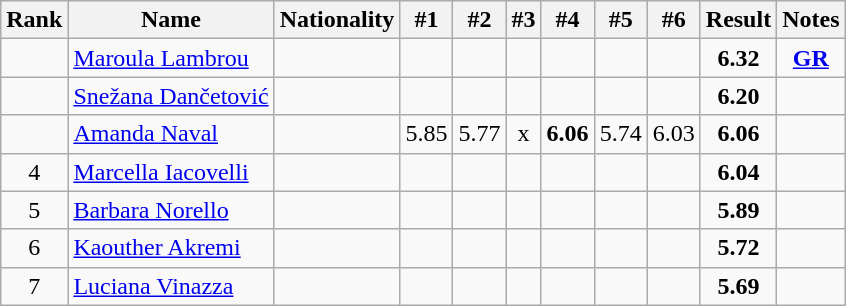<table class="wikitable sortable" style="text-align:center">
<tr>
<th>Rank</th>
<th>Name</th>
<th>Nationality</th>
<th>#1</th>
<th>#2</th>
<th>#3</th>
<th>#4</th>
<th>#5</th>
<th>#6</th>
<th>Result</th>
<th>Notes</th>
</tr>
<tr>
<td></td>
<td align=left><a href='#'>Maroula Lambrou</a></td>
<td align=left></td>
<td></td>
<td></td>
<td></td>
<td></td>
<td></td>
<td></td>
<td><strong>6.32</strong></td>
<td><strong><a href='#'>GR</a></strong></td>
</tr>
<tr>
<td></td>
<td align=left><a href='#'>Snežana Dančetović</a></td>
<td align=left></td>
<td></td>
<td></td>
<td></td>
<td></td>
<td></td>
<td></td>
<td><strong>6.20</strong></td>
<td></td>
</tr>
<tr>
<td></td>
<td align=left><a href='#'>Amanda Naval</a></td>
<td align=left></td>
<td>5.85</td>
<td>5.77</td>
<td>x</td>
<td><strong>6.06</strong></td>
<td>5.74</td>
<td>6.03</td>
<td><strong>6.06</strong></td>
<td></td>
</tr>
<tr>
<td>4</td>
<td align=left><a href='#'>Marcella Iacovelli</a></td>
<td align=left></td>
<td></td>
<td></td>
<td></td>
<td></td>
<td></td>
<td></td>
<td><strong>6.04</strong></td>
<td></td>
</tr>
<tr>
<td>5</td>
<td align=left><a href='#'>Barbara Norello</a></td>
<td align=left></td>
<td></td>
<td></td>
<td></td>
<td></td>
<td></td>
<td></td>
<td><strong>5.89</strong></td>
<td></td>
</tr>
<tr>
<td>6</td>
<td align=left><a href='#'>Kaouther Akremi</a></td>
<td align=left></td>
<td></td>
<td></td>
<td></td>
<td></td>
<td></td>
<td></td>
<td><strong>5.72</strong></td>
<td></td>
</tr>
<tr>
<td>7</td>
<td align=left><a href='#'>Luciana Vinazza</a></td>
<td align=left></td>
<td></td>
<td></td>
<td></td>
<td></td>
<td></td>
<td></td>
<td><strong>5.69</strong></td>
<td></td>
</tr>
</table>
